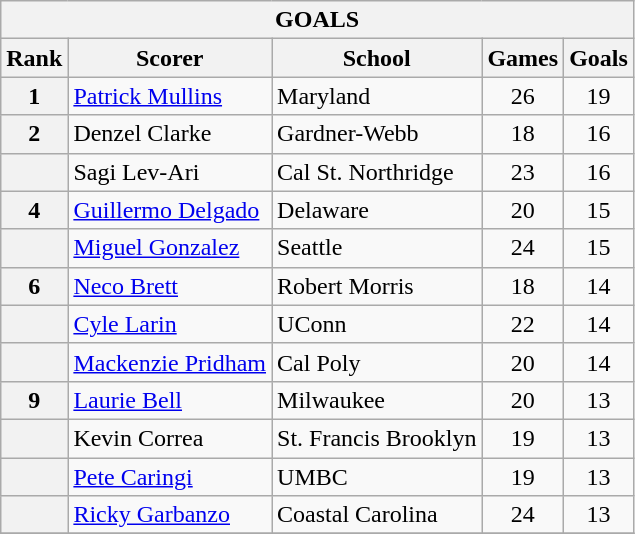<table class="wikitable">
<tr>
<th colspan=5>GOALS</th>
</tr>
<tr>
<th>Rank</th>
<th>Scorer</th>
<th>School</th>
<th>Games</th>
<th>Goals</th>
</tr>
<tr>
<th>1</th>
<td> <a href='#'>Patrick Mullins</a></td>
<td>Maryland</td>
<td style="text-align:center;">26</td>
<td style="text-align:center;">19</td>
</tr>
<tr>
<th>2</th>
<td> Denzel Clarke</td>
<td>Gardner-Webb</td>
<td style="text-align:center;">18</td>
<td style="text-align:center;">16</td>
</tr>
<tr>
<th></th>
<td> Sagi Lev-Ari</td>
<td>Cal St. Northridge</td>
<td style="text-align:center;">23</td>
<td style="text-align:center;">16</td>
</tr>
<tr>
<th>4</th>
<td> <a href='#'>Guillermo Delgado</a></td>
<td>Delaware</td>
<td style="text-align:center;">20</td>
<td style="text-align:center;">15</td>
</tr>
<tr>
<th></th>
<td> <a href='#'>Miguel Gonzalez</a></td>
<td>Seattle</td>
<td style="text-align:center;">24</td>
<td style="text-align:center;">15</td>
</tr>
<tr>
<th>6</th>
<td> <a href='#'>Neco Brett</a></td>
<td>Robert Morris</td>
<td style="text-align:center;">18</td>
<td style="text-align:center;">14</td>
</tr>
<tr>
<th></th>
<td> <a href='#'>Cyle Larin</a></td>
<td>UConn</td>
<td style="text-align:center;">22</td>
<td style="text-align:center;">14</td>
</tr>
<tr>
<th></th>
<td> <a href='#'>Mackenzie Pridham</a></td>
<td>Cal Poly</td>
<td style="text-align:center;">20</td>
<td style="text-align:center;">14</td>
</tr>
<tr>
<th>9</th>
<td> <a href='#'>Laurie Bell</a></td>
<td>Milwaukee</td>
<td style="text-align:center;">20</td>
<td style="text-align:center;">13</td>
</tr>
<tr>
<th></th>
<td> Kevin Correa</td>
<td>St. Francis Brooklyn</td>
<td style="text-align:center;">19</td>
<td style="text-align:center;">13</td>
</tr>
<tr>
<th></th>
<td> <a href='#'>Pete Caringi</a></td>
<td>UMBC</td>
<td style="text-align:center;">19</td>
<td style="text-align:center;">13</td>
</tr>
<tr>
<th></th>
<td> <a href='#'>Ricky Garbanzo</a></td>
<td>Coastal Carolina</td>
<td style="text-align:center;">24</td>
<td style="text-align:center;">13</td>
</tr>
<tr>
</tr>
</table>
